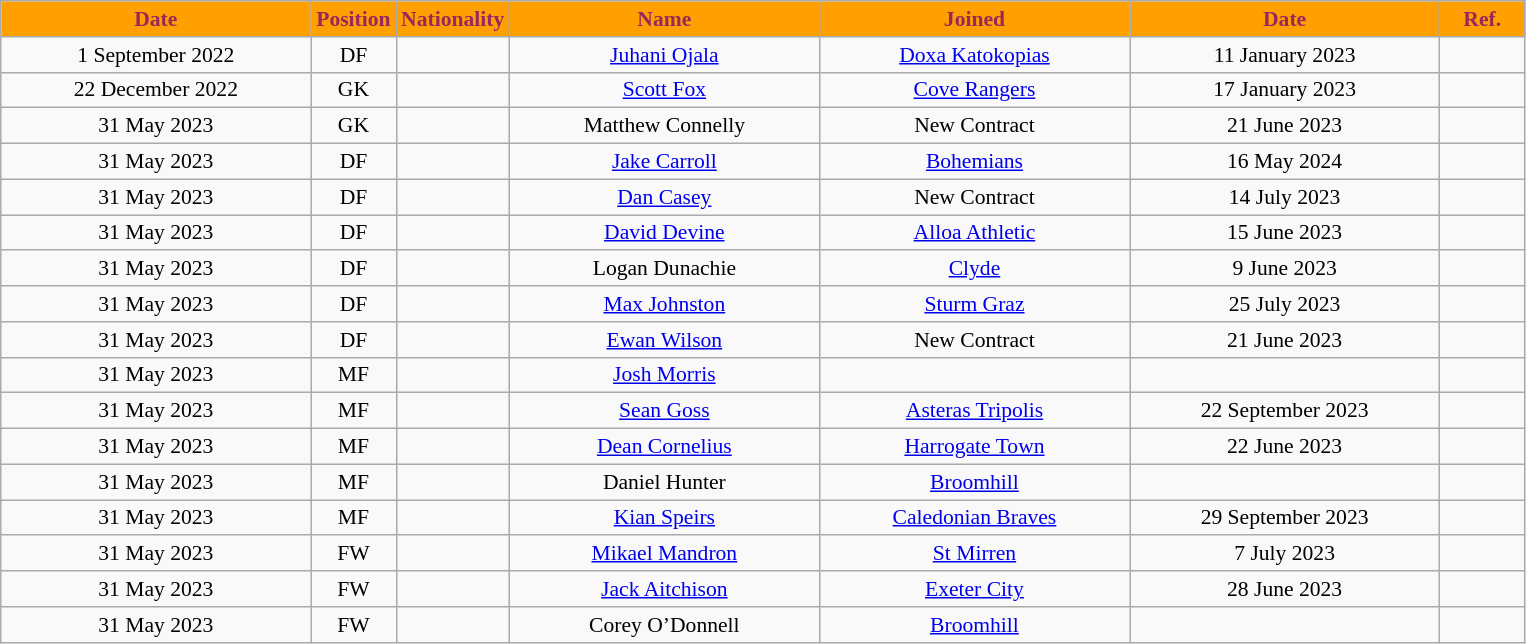<table class="wikitable"  style="text-align:center; font-size:90%; ">
<tr>
<th style="background:#ffa000; color:#98285c; width:200px;">Date</th>
<th style="background:#ffa000; color:#98285c; width:50px;">Position</th>
<th style="background:#ffa000; color:#98285c; width:50px;">Nationality</th>
<th style="background:#ffa000; color:#98285c; width:200px;">Name</th>
<th style="background:#ffa000; color:#98285c; width:200px;">Joined</th>
<th style="background:#ffa000; color:#98285c; width:200px;">Date</th>
<th style="background:#ffa000; color:#98285c; width:50px;">Ref.</th>
</tr>
<tr>
<td>1 September 2022</td>
<td>DF</td>
<td></td>
<td><a href='#'>Juhani Ojala</a></td>
<td><a href='#'>Doxa Katokopias</a></td>
<td>11 January 2023</td>
<td></td>
</tr>
<tr>
<td>22 December 2022</td>
<td>GK</td>
<td></td>
<td><a href='#'>Scott Fox</a></td>
<td><a href='#'>Cove Rangers</a></td>
<td>17 January 2023</td>
<td></td>
</tr>
<tr>
<td>31 May 2023</td>
<td>GK</td>
<td></td>
<td>Matthew Connelly</td>
<td>New Contract</td>
<td>21 June 2023</td>
<td></td>
</tr>
<tr>
<td>31 May 2023</td>
<td>DF</td>
<td></td>
<td><a href='#'>Jake Carroll</a></td>
<td><a href='#'>Bohemians</a></td>
<td>16 May 2024</td>
<td></td>
</tr>
<tr>
<td>31 May 2023</td>
<td>DF</td>
<td></td>
<td><a href='#'>Dan Casey</a></td>
<td>New Contract</td>
<td>14 July 2023</td>
<td></td>
</tr>
<tr>
<td>31 May 2023</td>
<td>DF</td>
<td></td>
<td><a href='#'>David Devine</a></td>
<td><a href='#'>Alloa Athletic</a></td>
<td>15 June 2023</td>
<td></td>
</tr>
<tr>
<td>31 May 2023</td>
<td>DF</td>
<td></td>
<td>Logan Dunachie</td>
<td><a href='#'>Clyde</a></td>
<td>9 June 2023</td>
<td></td>
</tr>
<tr>
<td>31 May 2023</td>
<td>DF</td>
<td></td>
<td><a href='#'>Max Johnston</a></td>
<td><a href='#'>Sturm Graz</a></td>
<td>25 July 2023</td>
<td></td>
</tr>
<tr>
<td>31 May 2023</td>
<td>DF</td>
<td></td>
<td><a href='#'>Ewan Wilson</a></td>
<td>New Contract</td>
<td>21 June 2023</td>
<td></td>
</tr>
<tr>
<td>31 May 2023</td>
<td>MF</td>
<td></td>
<td><a href='#'>Josh Morris</a></td>
<td></td>
<td></td>
<td></td>
</tr>
<tr>
<td>31 May 2023</td>
<td>MF</td>
<td></td>
<td><a href='#'>Sean Goss</a></td>
<td><a href='#'>Asteras Tripolis</a></td>
<td>22 September 2023</td>
<td></td>
</tr>
<tr>
<td>31 May 2023</td>
<td>MF</td>
<td></td>
<td><a href='#'>Dean Cornelius</a></td>
<td><a href='#'>Harrogate Town</a></td>
<td>22 June 2023</td>
<td></td>
</tr>
<tr>
<td>31 May 2023</td>
<td>MF</td>
<td></td>
<td>Daniel Hunter</td>
<td><a href='#'>Broomhill</a></td>
<td></td>
<td></td>
</tr>
<tr>
<td>31 May 2023</td>
<td>MF</td>
<td></td>
<td><a href='#'>Kian Speirs</a></td>
<td><a href='#'>Caledonian Braves</a></td>
<td>29 September 2023</td>
<td></td>
</tr>
<tr>
<td>31 May 2023</td>
<td>FW</td>
<td></td>
<td><a href='#'>Mikael Mandron</a></td>
<td><a href='#'>St Mirren</a></td>
<td>7 July 2023</td>
<td></td>
</tr>
<tr>
<td>31 May 2023</td>
<td>FW</td>
<td></td>
<td><a href='#'>Jack Aitchison</a></td>
<td><a href='#'>Exeter City</a></td>
<td>28 June 2023</td>
<td></td>
</tr>
<tr>
<td>31 May 2023</td>
<td>FW</td>
<td></td>
<td>Corey O’Donnell</td>
<td><a href='#'>Broomhill</a></td>
<td></td>
<td></td>
</tr>
</table>
